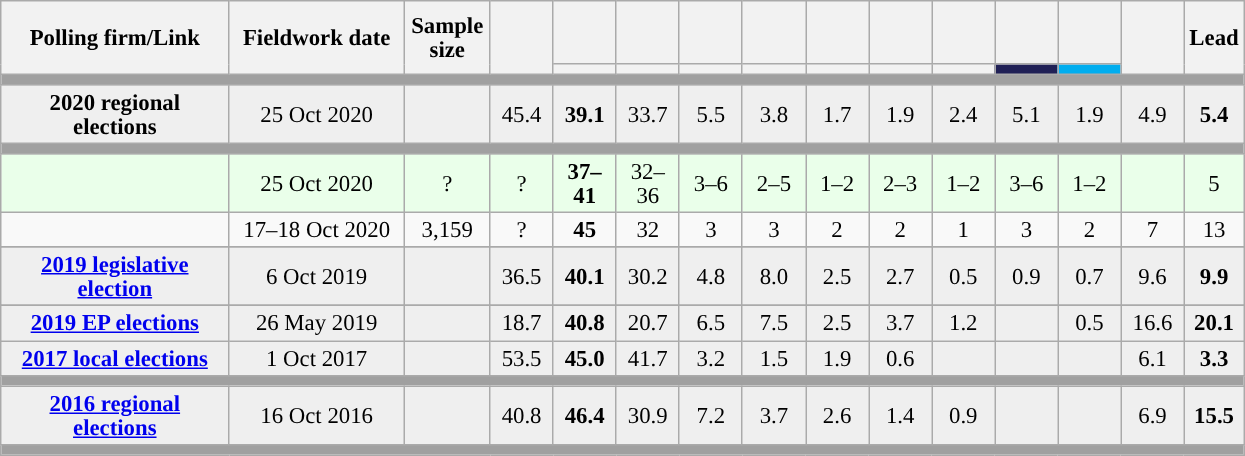<table class="wikitable collapsible sortable" style="text-align:center; font-size:95%; line-height:16px;">
<tr style="height:42px;">
<th style="width:145px;" rowspan="2">Polling firm/Link</th>
<th style="width:110px;" rowspan="2">Fieldwork date</th>
<th class="unsortable" style="width:50px;" rowspan="2">Sample<br>size</th>
<th class="unsortable" style="width:35px;" rowspan="2"></th>
<th class="unsortable" style="width:35px;"></th>
<th class="unsortable" style="width:35px;"></th>
<th class="unsortable" style="width:35px;"></th>
<th class="unsortable" style="width:35px;"></th>
<th class="unsortable" style="width:35px;"></th>
<th class="unsortable" style="width:35px;"></th>
<th class="unsortable" style="width:35px;"></th>
<th class="unsortable" style="width:35px;"></th>
<th class="unsortable" style="width:35px;"></th>
<th class="unsortable" style="width:35px;" rowspan="2"></th>
<th class="unsortable" style="width:30px;" rowspan="2">Lead</th>
</tr>
<tr>
<th style="color:inherit;background:"></th>
<th style="color:inherit;background:"></th>
<th style="color:inherit;background:"></th>
<th style="color:inherit;background:"></th>
<th style="color:inherit;background:"></th>
<th style="color:inherit;background:"></th>
<th style="color:inherit;background:"></th>
<th style="color:inherit;background:#202056;"></th>
<th style="color:inherit;background:#00ADEF;"></th>
</tr>
<tr>
<td colspan="15" style="background:#A0A0A0"></td>
</tr>
<tr style="background:#EFEFEF;">
<td><strong>2020 regional elections</strong></td>
<td data-sort-value="2017-10-01">25 Oct 2020</td>
<td></td>
<td>45.4</td>
<td><strong>39.1</strong><br></td>
<td>33.7<br></td>
<td>5.5<br></td>
<td>3.8<br></td>
<td>1.7<br></td>
<td>1.9<br></td>
<td>2.4<br></td>
<td>5.1<br></td>
<td>1.9<br></td>
<td>4.9<br></td>
<td style="background:"><strong>5.4</strong></td>
</tr>
<tr>
<td colspan="15" style="background:#A0A0A0"></td>
</tr>
<tr style="background:#EAFFEA"|>
<td></td>
<td data-sort-value="2019-09-29">25 Oct 2020</td>
<td>?</td>
<td>?</td>
<td><strong>37–41</strong><br></td>
<td>32–36<br></td>
<td>3–6<br></td>
<td>2–5<br></td>
<td>1–2<br></td>
<td>2–3<br></td>
<td>1–2<br></td>
<td>3–6<br></td>
<td>1–2<br></td>
<td></td>
<td style="background:">5</td>
</tr>
<tr>
<td></td>
<td data-sort-value="2019-09-29">17–18 Oct 2020</td>
<td>3,159</td>
<td>?</td>
<td><strong>45</strong><br></td>
<td>32<br></td>
<td>3<br></td>
<td>3<br></td>
<td>2<br></td>
<td>2<br></td>
<td>1<br></td>
<td>3<br></td>
<td>2<br></td>
<td>7<br></td>
<td style="background:">13</td>
</tr>
<tr>
</tr>
<tr style="background:#EFEFEF;">
<td><strong><a href='#'>2019 legislative election</a></strong></td>
<td data-sort-value="2015-10-04">6 Oct 2019</td>
<td></td>
<td>36.5</td>
<td><strong>40.1</strong></td>
<td>30.2</td>
<td>4.8</td>
<td>8.0</td>
<td>2.5</td>
<td>2.7</td>
<td>0.5</td>
<td>0.9</td>
<td>0.7</td>
<td>9.6</td>
<td style="background:"><strong>9.9</strong></td>
</tr>
<tr>
</tr>
<tr style="background:#EFEFEF;">
<td><strong><a href='#'>2019 EP elections</a></strong></td>
<td>26 May 2019</td>
<td></td>
<td>18.7</td>
<td><strong>40.8</strong></td>
<td>20.7</td>
<td>6.5</td>
<td>7.5</td>
<td>2.5</td>
<td>3.7</td>
<td>1.2</td>
<td></td>
<td>0.5</td>
<td>16.6</td>
<td style="background:"><strong>20.1</strong></td>
</tr>
<tr style="background:#EFEFEF;">
<td><strong><a href='#'>2017 local elections</a></strong></td>
<td data-sort-value="2017-10-01">1 Oct 2017</td>
<td></td>
<td>53.5</td>
<td><strong>45.0</strong></td>
<td>41.7</td>
<td>3.2</td>
<td>1.5</td>
<td>1.9</td>
<td>0.6</td>
<td></td>
<td></td>
<td></td>
<td>6.1</td>
<td style="background:"><strong>3.3</strong></td>
</tr>
<tr>
<td colspan="15" style="background:#A0A0A0"></td>
</tr>
<tr style="background:#EFEFEF;">
<td><strong><a href='#'>2016 regional elections</a></strong></td>
<td data-sort-value="2017-10-01">16 Oct 2016</td>
<td></td>
<td>40.8</td>
<td><strong>46.4</strong><br></td>
<td>30.9<br></td>
<td>7.2<br></td>
<td>3.7<br></td>
<td>2.6<br></td>
<td>1.4<br></td>
<td>0.9<br></td>
<td></td>
<td></td>
<td>6.9<br></td>
<td style="background:"><strong>15.5</strong></td>
</tr>
<tr>
<td colspan="15" style="background:#A0A0A0"></td>
</tr>
</table>
